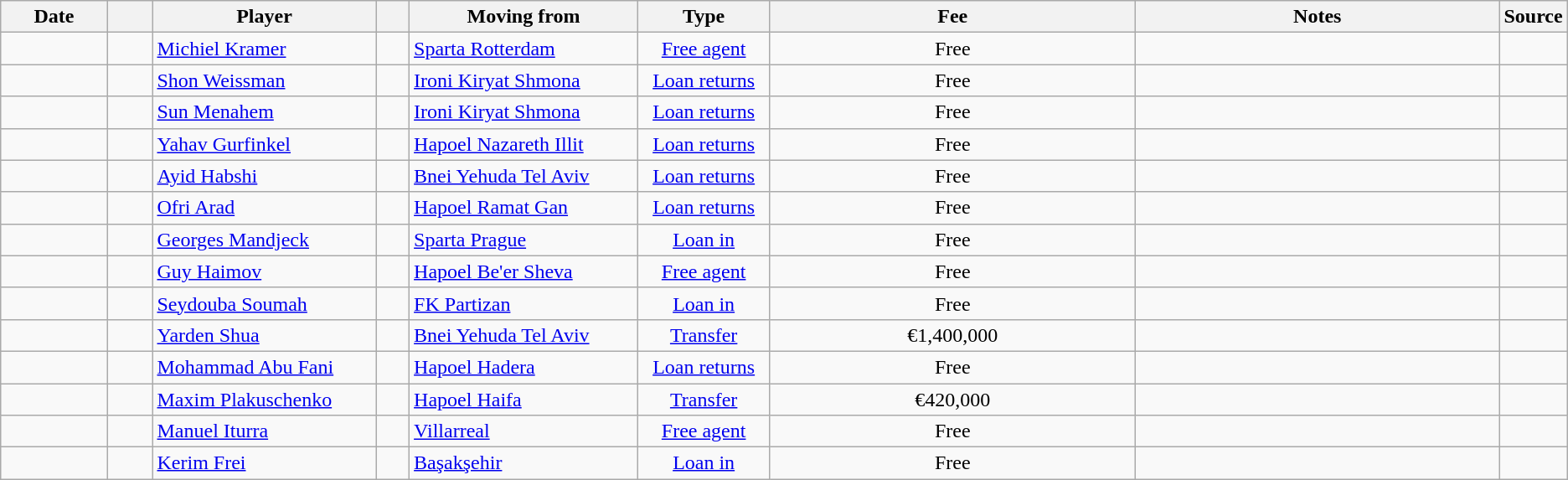<table class="wikitable sortable">
<tr>
<th style="width:80px;">Date</th>
<th style="width:30px;"></th>
<th style="width:175px;">Player</th>
<th style="width:20px;"></th>
<th style="width:180px;">Moving from</th>
<th style="width:100px;" class="unsortable">Type</th>
<th style="width:295px;" class="unsortable">Fee</th>
<th style="width:295px;" class="unsortable">Notes</th>
<th style="width:20px;">Source</th>
</tr>
<tr>
<td></td>
<td align=center></td>
<td> <a href='#'>Michiel Kramer</a></td>
<td></td>
<td> <a href='#'>Sparta Rotterdam</a></td>
<td align=center><a href='#'>Free agent</a></td>
<td align=center>Free</td>
<td align=center></td>
<td></td>
</tr>
<tr>
<td></td>
<td align=center></td>
<td> <a href='#'>Shon Weissman</a></td>
<td></td>
<td> <a href='#'>Ironi Kiryat Shmona</a></td>
<td align=center><a href='#'>Loan returns</a></td>
<td align=center>Free</td>
<td align=center></td>
<td></td>
</tr>
<tr>
<td></td>
<td align=center></td>
<td> <a href='#'>Sun Menahem</a></td>
<td></td>
<td> <a href='#'>Ironi Kiryat Shmona</a></td>
<td align=center><a href='#'>Loan returns</a></td>
<td align=center>Free</td>
<td align=center></td>
<td></td>
</tr>
<tr>
<td></td>
<td align=center></td>
<td> <a href='#'>Yahav Gurfinkel</a></td>
<td></td>
<td> <a href='#'>Hapoel Nazareth Illit</a></td>
<td align=center><a href='#'>Loan returns</a></td>
<td align=center>Free</td>
<td align=center></td>
<td></td>
</tr>
<tr>
<td></td>
<td align=center></td>
<td> <a href='#'>Ayid Habshi</a></td>
<td></td>
<td> <a href='#'>Bnei Yehuda Tel Aviv</a></td>
<td align=center><a href='#'>Loan returns</a></td>
<td align=center>Free</td>
<td align=center></td>
<td></td>
</tr>
<tr>
<td></td>
<td align=center></td>
<td> <a href='#'>Ofri Arad</a></td>
<td></td>
<td> <a href='#'>Hapoel Ramat Gan</a></td>
<td align=center><a href='#'>Loan returns</a></td>
<td align=center>Free</td>
<td align=center></td>
<td></td>
</tr>
<tr>
<td></td>
<td align=center></td>
<td> <a href='#'>Georges Mandjeck</a></td>
<td></td>
<td> <a href='#'>Sparta Prague</a></td>
<td align=center><a href='#'>Loan in</a></td>
<td align=center>Free</td>
<td align=center></td>
<td></td>
</tr>
<tr>
<td></td>
<td align=center></td>
<td> <a href='#'>Guy Haimov</a></td>
<td></td>
<td> <a href='#'>Hapoel Be'er Sheva</a></td>
<td align=center><a href='#'>Free agent</a></td>
<td align=center>Free</td>
<td align=center></td>
<td></td>
</tr>
<tr>
<td></td>
<td align=center></td>
<td> <a href='#'>Seydouba Soumah</a></td>
<td></td>
<td> <a href='#'>FK Partizan</a></td>
<td align=center><a href='#'>Loan in</a></td>
<td align=center>Free</td>
<td align=center></td>
<td></td>
</tr>
<tr>
<td></td>
<td align=center></td>
<td> <a href='#'>Yarden Shua</a></td>
<td></td>
<td> <a href='#'>Bnei Yehuda Tel Aviv</a></td>
<td align=center><a href='#'>Transfer</a></td>
<td align=center>€1,400,000</td>
<td align=center></td>
<td></td>
</tr>
<tr>
<td></td>
<td align=center></td>
<td> <a href='#'>Mohammad Abu Fani</a></td>
<td></td>
<td> <a href='#'>Hapoel Hadera</a></td>
<td align=center><a href='#'>Loan returns</a></td>
<td align=center>Free</td>
<td align=center></td>
<td></td>
</tr>
<tr>
<td></td>
<td align=center></td>
<td> <a href='#'>Maxim Plakuschenko</a></td>
<td></td>
<td> <a href='#'>Hapoel Haifa</a></td>
<td align=center><a href='#'>Transfer</a></td>
<td align=center>€420,000</td>
<td align=center></td>
<td></td>
</tr>
<tr>
<td></td>
<td align=center></td>
<td> <a href='#'>Manuel Iturra</a></td>
<td></td>
<td> <a href='#'>Villarreal</a></td>
<td align=center><a href='#'>Free agent</a></td>
<td align=center>Free</td>
<td align=center></td>
<td></td>
</tr>
<tr>
<td></td>
<td align=center></td>
<td> <a href='#'>Kerim Frei</a></td>
<td></td>
<td> <a href='#'>Başakşehir</a></td>
<td align=center><a href='#'>Loan in</a></td>
<td align=center>Free</td>
<td align=center></td>
<td></td>
</tr>
</table>
